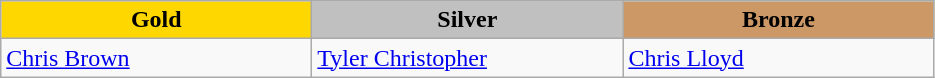<table class="wikitable" style="text-align:left">
<tr align="center">
<td width=200 bgcolor=gold><strong>Gold</strong></td>
<td width=200 bgcolor=silver><strong>Silver</strong></td>
<td width=200 bgcolor=CC9966><strong>Bronze</strong></td>
</tr>
<tr>
<td><a href='#'>Chris Brown</a><br><em></em></td>
<td><a href='#'>Tyler Christopher</a><br><em></em></td>
<td><a href='#'>Chris Lloyd</a><br><em></em></td>
</tr>
</table>
